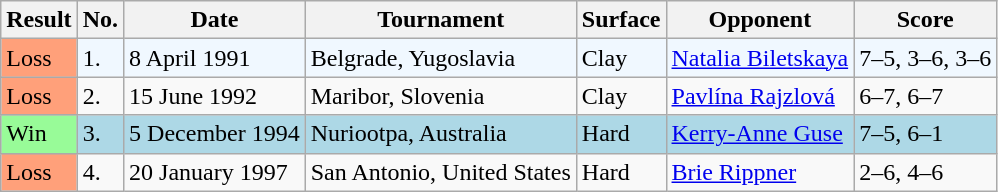<table class="sortable wikitable">
<tr>
<th>Result</th>
<th>No.</th>
<th>Date</th>
<th>Tournament</th>
<th>Surface</th>
<th>Opponent</th>
<th>Score</th>
</tr>
<tr bgcolor="#f0f8ff">
<td style="background:#ffa07a;">Loss</td>
<td>1.</td>
<td>8 April 1991</td>
<td>Belgrade, Yugoslavia</td>
<td>Clay</td>
<td> <a href='#'>Natalia Biletskaya</a></td>
<td>7–5, 3–6, 3–6</td>
</tr>
<tr>
<td style="background:#ffa07a;">Loss</td>
<td>2.</td>
<td>15 June 1992</td>
<td>Maribor, Slovenia</td>
<td>Clay</td>
<td> <a href='#'>Pavlína Rajzlová</a></td>
<td>6–7, 6–7</td>
</tr>
<tr bgcolor="lightblue">
<td style="background:#98fb98;">Win</td>
<td>3.</td>
<td>5 December 1994</td>
<td>Nuriootpa, Australia</td>
<td>Hard</td>
<td> <a href='#'>Kerry-Anne Guse</a></td>
<td>7–5, 6–1</td>
</tr>
<tr>
<td style="background:#ffa07a;">Loss</td>
<td>4.</td>
<td>20 January 1997</td>
<td>San Antonio, United States</td>
<td>Hard</td>
<td> <a href='#'>Brie Rippner</a></td>
<td>2–6, 4–6</td>
</tr>
</table>
